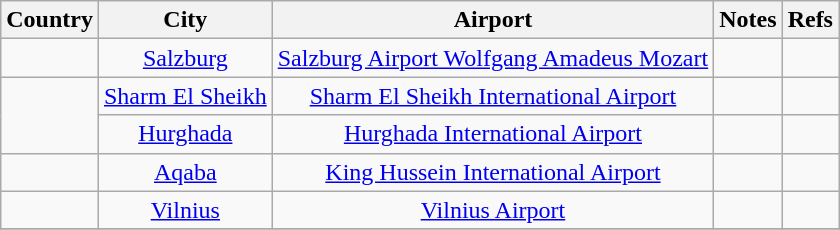<table class="wikitable" style="border-collapse:collapse;text-align:center">
<tr>
<th>Country</th>
<th>City</th>
<th>Airport</th>
<th>Notes</th>
<th class="unsortable">Refs</th>
</tr>
<tr>
<td></td>
<td><a href='#'>Salzburg</a></td>
<td><a href='#'>Salzburg Airport Wolfgang Amadeus Mozart</a></td>
<td></td>
<td></td>
</tr>
<tr>
<td rowspan="2"></td>
<td><a href='#'>Sharm El Sheikh</a></td>
<td><a href='#'>Sharm El Sheikh International Airport</a></td>
<td></td>
<td></td>
</tr>
<tr>
<td><a href='#'>Hurghada</a></td>
<td><a href='#'>Hurghada International Airport</a></td>
<td></td>
<td></td>
</tr>
<tr>
<td></td>
<td><a href='#'>Aqaba</a></td>
<td><a href='#'>King Hussein International Airport</a></td>
<td></td>
<td></td>
</tr>
<tr>
<td></td>
<td><a href='#'>Vilnius</a></td>
<td><a href='#'>Vilnius Airport</a></td>
<td></td>
<td></td>
</tr>
<tr>
</tr>
</table>
